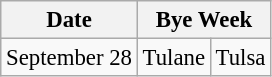<table class="wikitable" style="font-size:95%;">
<tr>
<th>Date</th>
<th colspan="3">Bye Week</th>
</tr>
<tr>
<td>September 28</td>
<td>Tulane</td>
<td>Tulsa</td>
</tr>
</table>
